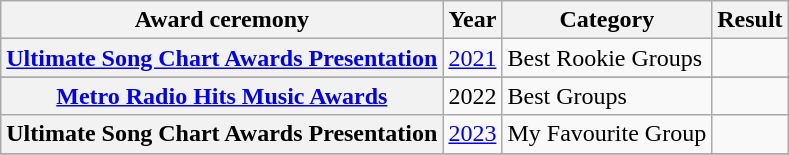<table class="wikitable plainrowheaders">
<tr>
<th scope="col">Award ceremony</th>
<th scope="col">Year</th>
<th scope="col">Category</th>
<th scope="col">Result</th>
</tr>
<tr>
<th scope="row"><a href='#'>Ultimate Song Chart Awards Presentation</a></th>
<td><a href='#'>2021</a></td>
<td>Best Rookie Groups</td>
<td></td>
</tr>
<tr>
</tr>
<tr>
<th scope="row"><a href='#'>Metro Radio Hits Music Awards</a></th>
<td>2022</td>
<td>Best Groups</td>
<td></td>
</tr>
<tr>
<th scope="row">Ultimate Song Chart Awards Presentation</th>
<td><a href='#'>2023</a></td>
<td>My Favourite Group</td>
<td></td>
</tr>
<tr>
</tr>
</table>
